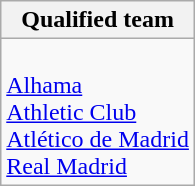<table class="wikitable">
<tr>
<th>Qualified team</th>
</tr>
<tr valign=top>
<td><br><a href='#'>Alhama</a><br>
<a href='#'>Athletic Club</a><br>
<a href='#'>Atlético de Madrid</a><br>
<a href='#'>Real Madrid</a></td>
</tr>
</table>
